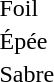<table>
<tr>
<td>Foil</td>
<td></td>
<td></td>
<td><br></td>
</tr>
<tr>
<td>Épée</td>
<td></td>
<td></td>
<td><br></td>
</tr>
<tr>
<td>Sabre</td>
<td></td>
<td></td>
<td><br></td>
</tr>
</table>
